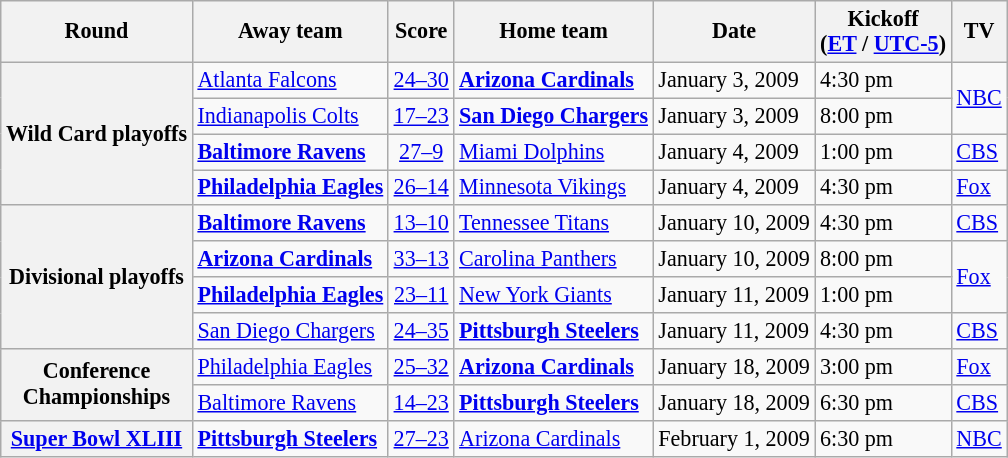<table class="wikitable" align="center" style="font-size: 92%">
<tr>
<th>Round</th>
<th>Away team</th>
<th>Score</th>
<th>Home team</th>
<th>Date</th>
<th>Kickoff<br>(<a href='#'>ET</a> / <a href='#'>UTC-5</a>)</th>
<th>TV</th>
</tr>
<tr>
<th rowspan=4>Wild Card playoffs</th>
<td><a href='#'>Atlanta Falcons</a></td>
<td align=center><a href='#'>24–30</a></td>
<td><strong><a href='#'>Arizona Cardinals</a></strong></td>
<td>January 3, 2009</td>
<td>4:30 pm</td>
<td rowspan="2"><a href='#'>NBC</a></td>
</tr>
<tr>
<td><a href='#'>Indianapolis Colts</a></td>
<td align=center><a href='#'>17–23 </a></td>
<td><strong><a href='#'>San Diego Chargers</a></strong></td>
<td>January 3, 2009</td>
<td>8:00 pm</td>
</tr>
<tr>
<td><strong><a href='#'>Baltimore Ravens</a></strong></td>
<td align=center><a href='#'>27–9</a></td>
<td><a href='#'>Miami Dolphins</a></td>
<td>January 4, 2009</td>
<td>1:00 pm</td>
<td><a href='#'>CBS</a></td>
</tr>
<tr>
<td><strong><a href='#'>Philadelphia Eagles</a></strong></td>
<td align=center><a href='#'>26–14</a></td>
<td><a href='#'>Minnesota Vikings</a></td>
<td>January 4, 2009</td>
<td>4:30 pm</td>
<td><a href='#'>Fox</a></td>
</tr>
<tr>
<th rowspan=4>Divisional playoffs</th>
<td><strong><a href='#'>Baltimore Ravens</a></strong></td>
<td align=center><a href='#'>13–10</a></td>
<td><a href='#'>Tennessee Titans</a></td>
<td>January 10, 2009</td>
<td>4:30 pm</td>
<td><a href='#'>CBS</a></td>
</tr>
<tr>
<td><strong><a href='#'>Arizona Cardinals</a></strong></td>
<td align=center><a href='#'>33–13</a></td>
<td><a href='#'>Carolina Panthers</a></td>
<td>January 10, 2009</td>
<td>8:00 pm</td>
<td rowspan="2"><a href='#'>Fox</a></td>
</tr>
<tr>
<td><strong><a href='#'>Philadelphia Eagles</a></strong></td>
<td align=center><a href='#'>23–11</a></td>
<td><a href='#'>New York Giants</a></td>
<td>January 11, 2009</td>
<td>1:00 pm</td>
</tr>
<tr>
<td><a href='#'>San Diego Chargers</a></td>
<td align=center><a href='#'>24–35</a></td>
<td><strong><a href='#'>Pittsburgh Steelers</a></strong></td>
<td>January 11, 2009</td>
<td>4:30 pm</td>
<td><a href='#'>CBS</a></td>
</tr>
<tr>
<th rowspan=2>Conference<br>Championships</th>
<td><a href='#'>Philadelphia Eagles</a></td>
<td align=center><a href='#'>25–32</a></td>
<td><strong><a href='#'>Arizona Cardinals</a></strong></td>
<td>January 18, 2009</td>
<td>3:00 pm</td>
<td><a href='#'>Fox</a></td>
</tr>
<tr>
<td><a href='#'>Baltimore Ravens</a></td>
<td align=center><a href='#'>14–23</a></td>
<td><strong><a href='#'>Pittsburgh Steelers</a></strong></td>
<td>January 18, 2009</td>
<td>6:30 pm</td>
<td><a href='#'>CBS</a></td>
</tr>
<tr>
<th><a href='#'>Super Bowl XLIII</a><br></th>
<td><strong><a href='#'>Pittsburgh Steelers</a></strong></td>
<td align=center><a href='#'>27–23</a></td>
<td><a href='#'>Arizona Cardinals</a></td>
<td>February 1, 2009</td>
<td>6:30 pm</td>
<td><a href='#'>NBC</a></td>
</tr>
</table>
